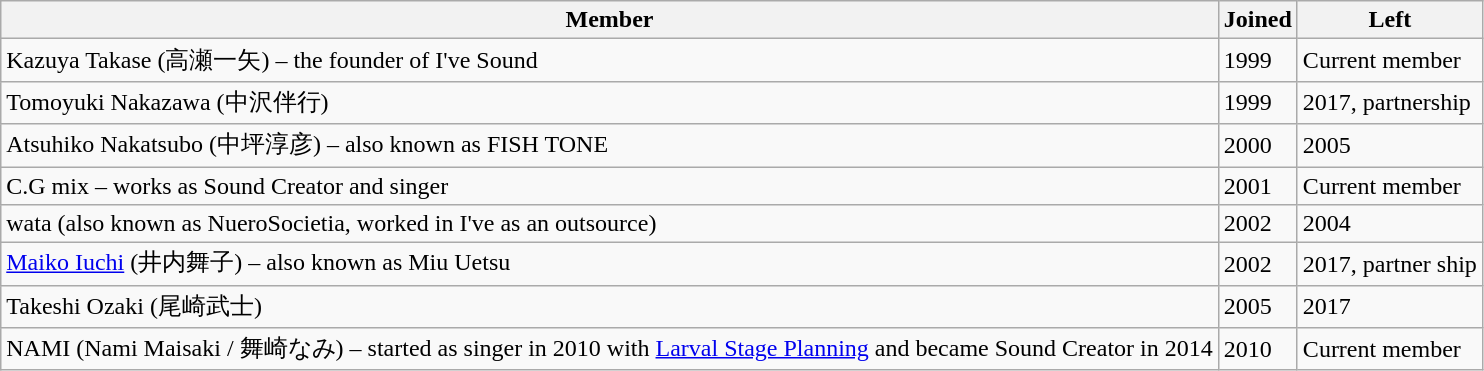<table class="wikitable">
<tr>
<th>Member</th>
<th>Joined</th>
<th>Left</th>
</tr>
<tr>
<td>Kazuya Takase (高瀬一矢) – the founder of I've Sound</td>
<td>1999</td>
<td>Current member</td>
</tr>
<tr>
<td>Tomoyuki Nakazawa (中沢伴行)</td>
<td>1999</td>
<td>2017, partnership</td>
</tr>
<tr>
<td>Atsuhiko Nakatsubo (中坪淳彦) – also known as FISH TONE</td>
<td>2000</td>
<td>2005</td>
</tr>
<tr>
<td>C.G mix – works as Sound Creator and singer</td>
<td>2001</td>
<td>Current member</td>
</tr>
<tr>
<td>wata (also known as NueroSocietia, worked in I've as an outsource)</td>
<td>2002</td>
<td>2004</td>
</tr>
<tr>
<td><a href='#'>Maiko Iuchi</a> (井内舞子) – also known as Miu Uetsu</td>
<td>2002</td>
<td>2017, partner ship</td>
</tr>
<tr>
<td>Takeshi Ozaki (尾崎武士)</td>
<td>2005</td>
<td>2017</td>
</tr>
<tr>
<td>NAMI (Nami Maisaki / 舞崎なみ) – started as singer in 2010 with <a href='#'>Larval Stage Planning</a> and became Sound Creator in 2014</td>
<td>2010</td>
<td>Current member</td>
</tr>
</table>
